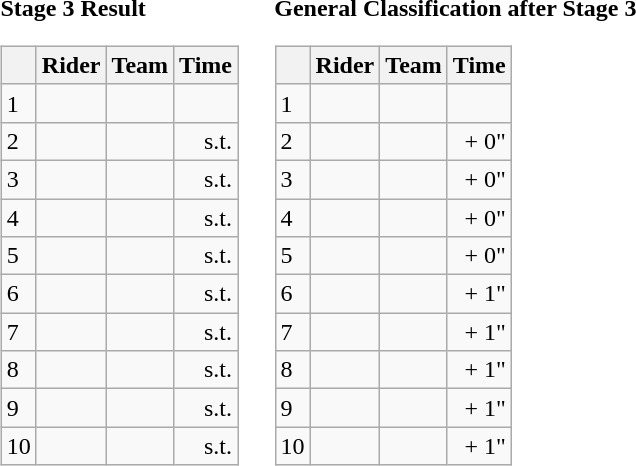<table>
<tr>
<td><strong>Stage 3 Result</strong><br><table class="wikitable">
<tr>
<th></th>
<th>Rider</th>
<th>Team</th>
<th>Time</th>
</tr>
<tr>
<td>1</td>
<td></td>
<td></td>
<td align="right"></td>
</tr>
<tr>
<td>2</td>
<td></td>
<td></td>
<td align="right">s.t.</td>
</tr>
<tr>
<td>3</td>
<td></td>
<td></td>
<td align="right">s.t.</td>
</tr>
<tr>
<td>4</td>
<td></td>
<td></td>
<td align="right">s.t.</td>
</tr>
<tr>
<td>5</td>
<td></td>
<td></td>
<td align="right">s.t.</td>
</tr>
<tr>
<td>6</td>
<td></td>
<td></td>
<td align="right">s.t.</td>
</tr>
<tr>
<td>7</td>
<td></td>
<td></td>
<td align="right">s.t.</td>
</tr>
<tr>
<td>8</td>
<td></td>
<td></td>
<td align="right">s.t.</td>
</tr>
<tr>
<td>9</td>
<td></td>
<td></td>
<td align="right">s.t.</td>
</tr>
<tr>
<td>10</td>
<td></td>
<td></td>
<td align="right">s.t.</td>
</tr>
</table>
</td>
<td></td>
<td><strong>General Classification after Stage 3</strong><br><table class="wikitable">
<tr>
<th></th>
<th>Rider</th>
<th>Team</th>
<th>Time</th>
</tr>
<tr>
<td>1</td>
<td> </td>
<td></td>
<td align="right"></td>
</tr>
<tr>
<td>2</td>
<td></td>
<td></td>
<td align="right">+ 0"</td>
</tr>
<tr>
<td>3</td>
<td></td>
<td></td>
<td align="right">+ 0"</td>
</tr>
<tr>
<td>4</td>
<td></td>
<td></td>
<td align="right">+ 0"</td>
</tr>
<tr>
<td>5</td>
<td></td>
<td></td>
<td align="right">+ 0"</td>
</tr>
<tr>
<td>6</td>
<td></td>
<td></td>
<td align="right">+ 1"</td>
</tr>
<tr>
<td>7</td>
<td></td>
<td></td>
<td align="right">+ 1"</td>
</tr>
<tr>
<td>8</td>
<td></td>
<td></td>
<td align="right">+ 1"</td>
</tr>
<tr>
<td>9</td>
<td></td>
<td></td>
<td align="right">+ 1"</td>
</tr>
<tr>
<td>10</td>
<td></td>
<td></td>
<td align="right">+ 1"</td>
</tr>
</table>
</td>
</tr>
</table>
